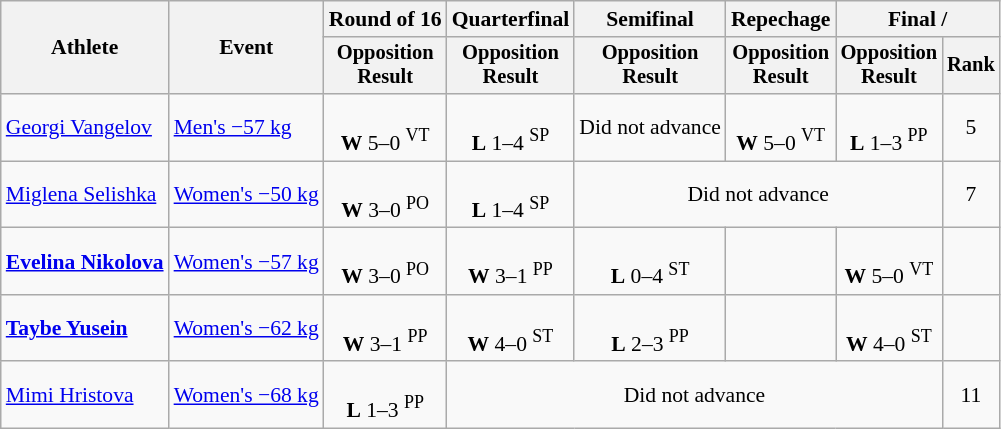<table class="wikitable" style="font-size:90%">
<tr>
<th rowspan=2>Athlete</th>
<th rowspan=2>Event</th>
<th>Round of 16</th>
<th>Quarterfinal</th>
<th>Semifinal</th>
<th>Repechage</th>
<th colspan=2>Final / </th>
</tr>
<tr style="font-size: 95%">
<th>Opposition<br>Result</th>
<th>Opposition<br>Result</th>
<th>Opposition<br>Result</th>
<th>Opposition<br>Result</th>
<th>Opposition<br>Result</th>
<th>Rank</th>
</tr>
<tr align=center>
<td align=left><a href='#'>Georgi Vangelov</a></td>
<td align=left><a href='#'>Men's −57 kg</a></td>
<td><br><strong>W</strong> 5–0 <sup>VT</sup></td>
<td><br><strong>L</strong> 1–4 <sup>SP</sup></td>
<td>Did not advance</td>
<td><br><strong>W</strong> 5–0 <sup>VT</sup></td>
<td><br><strong>L</strong> 1–3 <sup>PP</sup></td>
<td>5</td>
</tr>
<tr align=center>
<td align=left><a href='#'>Miglena Selishka</a></td>
<td align=left><a href='#'>Women's −50 kg</a></td>
<td><br><strong>W</strong> 3–0 <sup>PO</sup></td>
<td><br><strong>L</strong> 1–4 <sup>SP</sup></td>
<td colspan=3>Did not advance</td>
<td>7</td>
</tr>
<tr align=center>
<td align=left><strong><a href='#'>Evelina Nikolova</a></strong></td>
<td align=left><a href='#'>Women's −57 kg</a></td>
<td><br><strong>W</strong> 3–0 <sup>PO</sup></td>
<td><br><strong>W</strong> 3–1 <sup>PP</sup></td>
<td><br><strong>L</strong> 0–4 <sup>ST</sup></td>
<td></td>
<td><br><strong>W</strong> 5–0 <sup>VT</sup></td>
<td></td>
</tr>
<tr align=center>
<td align=left><strong><a href='#'>Taybe Yusein</a></strong></td>
<td align=left><a href='#'>Women's −62 kg</a></td>
<td><br><strong>W</strong> 3–1 <sup>PP</sup></td>
<td><br><strong>W</strong> 4–0 <sup>ST</sup></td>
<td><br><strong>L</strong> 2–3 <sup>PP</sup></td>
<td></td>
<td><br><strong>W</strong> 4–0 <sup>ST</sup></td>
<td></td>
</tr>
<tr align=center>
<td align=left><a href='#'>Mimi Hristova</a></td>
<td align=left><a href='#'>Women's −68 kg</a></td>
<td><br><strong>L</strong> 1–3 <sup>PP</sup></td>
<td colspan=4>Did not advance</td>
<td>11</td>
</tr>
</table>
